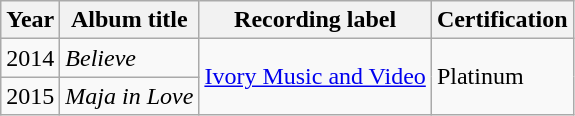<table class="wikitable">
<tr>
<th>Year</th>
<th>Album title</th>
<th>Recording label</th>
<th>Certification</th>
</tr>
<tr>
<td>2014</td>
<td><em>Believe</em></td>
<td rowspan="2"><a href='#'>Ivory Music and Video</a></td>
<td rowspan="2">Platinum</td>
</tr>
<tr>
<td>2015</td>
<td><em>Maja in Love</em></td>
</tr>
</table>
